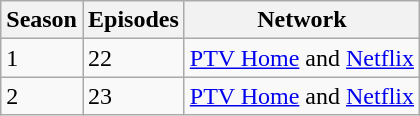<table class="wikitable" border="1">
<tr>
<th>Season</th>
<th>Episodes</th>
<th>Network</th>
</tr>
<tr>
<td>1</td>
<td>22</td>
<td><a href='#'>PTV Home</a> and <a href='#'>Netflix</a></td>
</tr>
<tr>
<td>2</td>
<td>23</td>
<td><a href='#'>PTV Home</a> and <a href='#'>Netflix</a></td>
</tr>
</table>
